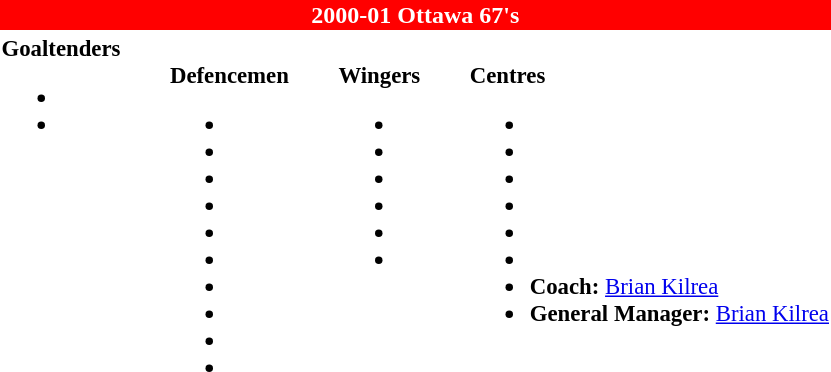<table class="toccolours" style="text-align: left;">
<tr>
<th colspan="7" style="background:red;color:white;text-align:center;">2000-01 Ottawa 67's</th>
</tr>
<tr>
<td style="font-size:95%; vertical-align:top;"><strong>Goaltenders</strong><br><ul><li> </li><li> </li></ul></td>
<td style="width: 25px;"></td>
<td style="font-size:95%; vertical-align:top;"><br><strong>Defencemen</strong><ul><li> </li><li> </li><li> </li><li> </li><li> </li><li> </li><li> </li><li> </li><li> </li><li> </li></ul></td>
<td style="width: 25px;"></td>
<td style="font-size:95%; vertical-align:top;"><br><strong>Wingers</strong><ul><li> </li><li> </li><li> </li><li> </li><li> </li><li> </li></ul></td>
<td style="width: 25px;"></td>
<td style="font-size:95%; vertical-align:top;"><br><strong>Centres</strong><ul><li> </li><li> </li><li> </li><li> </li><li> </li><li> </li><li><strong>Coach:</strong>  <a href='#'>Brian Kilrea</a></li><li><strong>General Manager:</strong>  <a href='#'>Brian Kilrea</a></li></ul></td>
</tr>
</table>
